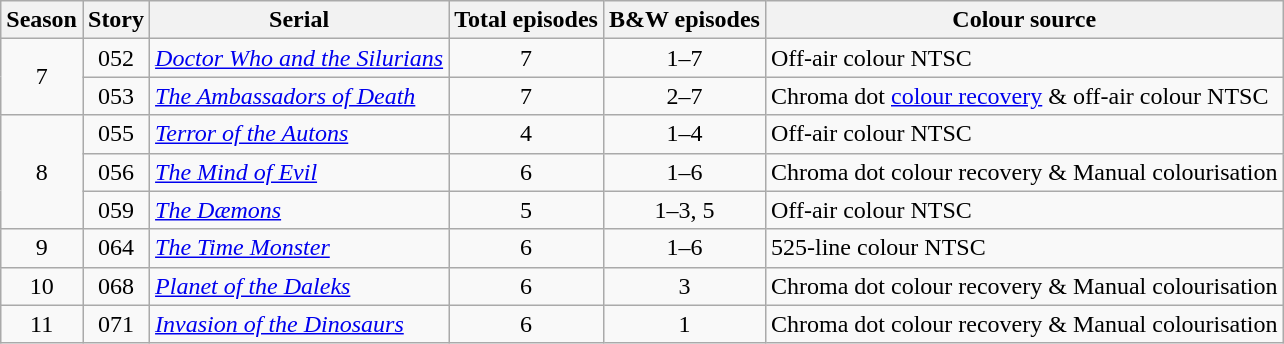<table class="wikitable">
<tr>
<th>Season</th>
<th>Story</th>
<th>Serial</th>
<th>Total episodes</th>
<th>B&W episodes</th>
<th>Colour source</th>
</tr>
<tr>
<td align=center rowspan=2>7</td>
<td align=center>052</td>
<td><em><a href='#'>Doctor Who and the Silurians</a></em></td>
<td align=center>7</td>
<td align=center>1–7</td>
<td>Off-air colour NTSC</td>
</tr>
<tr>
<td align=center>053</td>
<td><em><a href='#'>The Ambassadors of Death</a></em></td>
<td align=center>7</td>
<td align=center>2–7</td>
<td>Chroma dot <a href='#'>colour recovery</a> & off-air colour NTSC</td>
</tr>
<tr>
<td align=center rowspan=3>8</td>
<td align=center>055</td>
<td><em><a href='#'>Terror of the Autons</a></em></td>
<td align=center>4</td>
<td align=center>1–4</td>
<td>Off-air colour NTSC</td>
</tr>
<tr>
<td align=center>056</td>
<td><em><a href='#'>The Mind of Evil</a></em></td>
<td align=center>6</td>
<td align=center>1–6</td>
<td>Chroma dot colour recovery & Manual colourisation</td>
</tr>
<tr>
<td align=center>059</td>
<td><em><a href='#'>The Dæmons</a></em></td>
<td align=center>5</td>
<td align=center>1–3, 5</td>
<td>Off-air colour NTSC</td>
</tr>
<tr>
<td align=center>9</td>
<td align=center>064</td>
<td><em><a href='#'>The Time Monster</a></em></td>
<td align=center>6</td>
<td align=center>1–6</td>
<td>525-line colour NTSC</td>
</tr>
<tr>
<td align=center>10</td>
<td align=center>068</td>
<td><em><a href='#'>Planet of the Daleks</a></em></td>
<td align=center>6</td>
<td align=center>3</td>
<td>Chroma dot colour recovery & Manual colourisation</td>
</tr>
<tr>
<td align=center>11</td>
<td align=center>071</td>
<td><em><a href='#'>Invasion of the Dinosaurs</a></em></td>
<td align=center>6</td>
<td align=center>1</td>
<td>Chroma dot colour recovery & Manual colourisation</td>
</tr>
</table>
